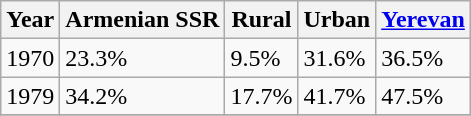<table class="wikitable floatright">
<tr>
<th>Year</th>
<th>Armenian SSR</th>
<th>Rural</th>
<th>Urban</th>
<th><a href='#'>Yerevan</a></th>
</tr>
<tr>
<td>1970</td>
<td>23.3%</td>
<td>9.5%</td>
<td>31.6%</td>
<td>36.5%</td>
</tr>
<tr>
<td>1979</td>
<td>34.2%</td>
<td>17.7%</td>
<td>41.7%</td>
<td>47.5%</td>
</tr>
<tr>
</tr>
</table>
